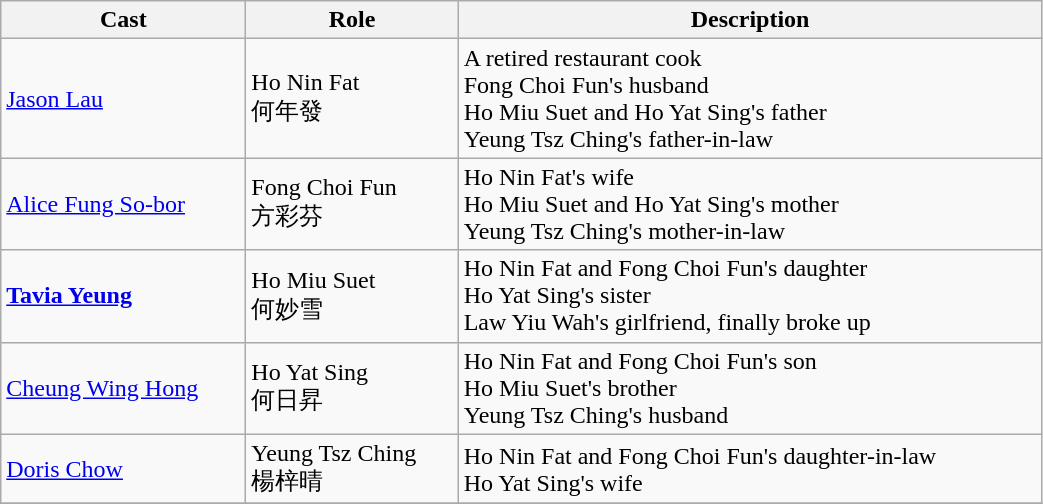<table class="wikitable" width="55%">
<tr>
<th>Cast</th>
<th>Role</th>
<th>Description</th>
</tr>
<tr>
<td><a href='#'>Jason Lau</a></td>
<td>Ho Nin Fat<br>何年發</td>
<td>A retired restaurant cook<br>Fong Choi Fun's husband<br>Ho Miu Suet and Ho Yat Sing's father<br>Yeung Tsz Ching's father-in-law</td>
</tr>
<tr>
<td><a href='#'>Alice Fung So-bor</a></td>
<td>Fong Choi Fun<br>方彩芬</td>
<td>Ho Nin Fat's wife<br>Ho Miu Suet and Ho Yat Sing's mother<br>Yeung Tsz Ching's mother-in-law</td>
</tr>
<tr>
<td><strong><a href='#'>Tavia Yeung</a></strong></td>
<td>Ho Miu Suet<br>何妙雪</td>
<td>Ho Nin Fat and Fong Choi Fun's daughter<br>Ho Yat Sing's sister<br>Law Yiu Wah's girlfriend, finally broke up</td>
</tr>
<tr>
<td><a href='#'>Cheung Wing Hong</a></td>
<td>Ho Yat Sing<br>何日昇</td>
<td>Ho Nin Fat and Fong Choi Fun's son<br>Ho Miu Suet's brother<br>Yeung Tsz Ching's husband</td>
</tr>
<tr>
<td><a href='#'>Doris Chow</a></td>
<td>Yeung Tsz Ching<br>楊梓晴</td>
<td>Ho Nin Fat and Fong Choi Fun's daughter-in-law<br>Ho Yat Sing's wife</td>
</tr>
<tr>
</tr>
</table>
